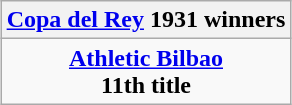<table class="wikitable" style="text-align: center; margin: 0 auto;">
<tr>
<th><a href='#'>Copa del Rey</a> 1931 winners</th>
</tr>
<tr>
<td><strong><a href='#'>Athletic Bilbao</a></strong><br><strong>11th title</strong></td>
</tr>
</table>
